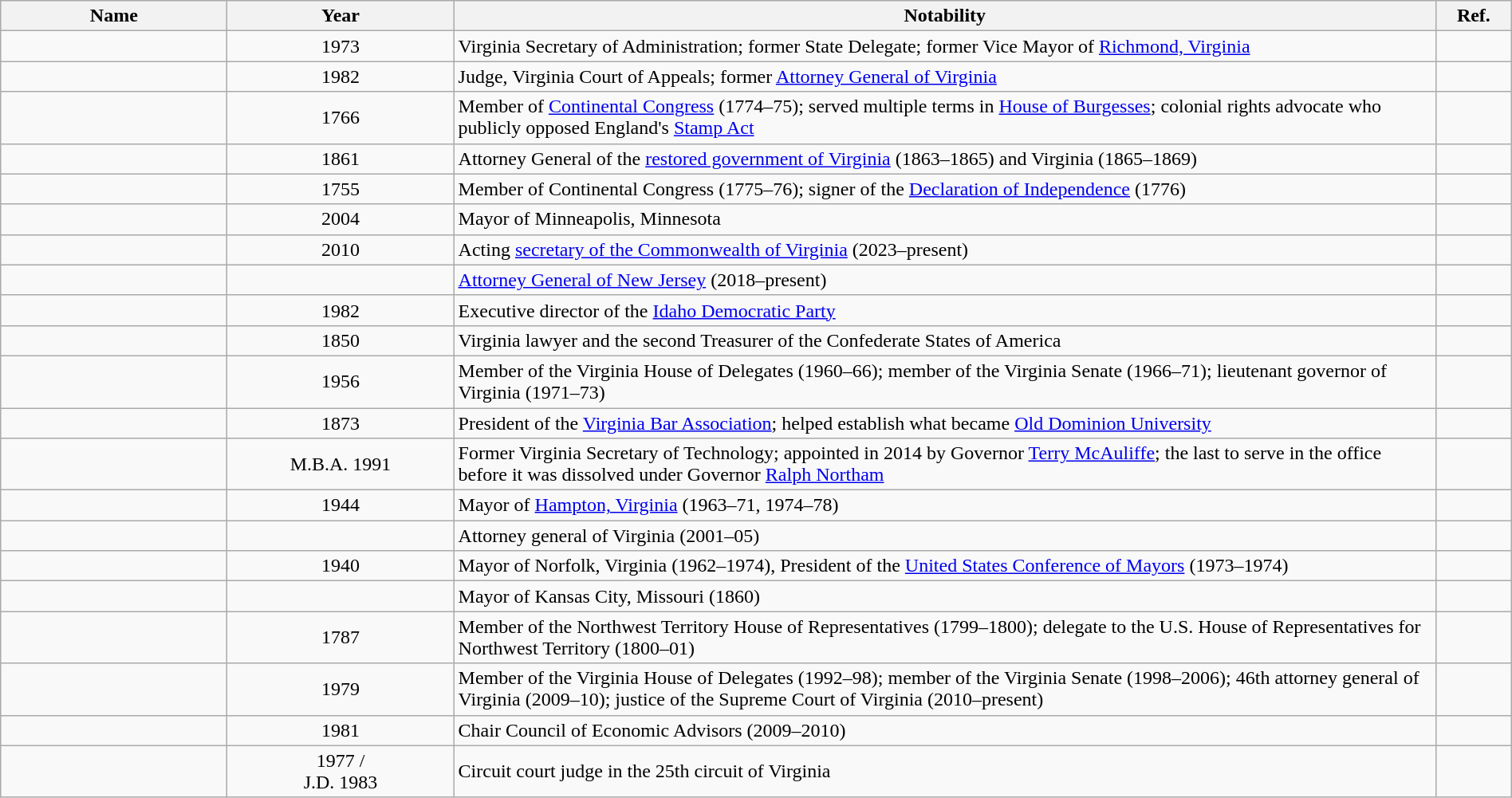<table class="wikitable sortable" style="width:100%">
<tr>
<th width="15%">Name</th>
<th width="15%">Year</th>
<th width="65%" class="unsortable">Notability</th>
<th width="5%" class="unsortable">Ref.</th>
</tr>
<tr>
<td></td>
<td align="center">1973</td>
<td>Virginia Secretary of Administration; former State Delegate; former Vice Mayor of <a href='#'>Richmond, Virginia</a></td>
<td align="center"></td>
</tr>
<tr>
<td></td>
<td align="center">1982</td>
<td>Judge, Virginia Court of Appeals; former <a href='#'>Attorney General of Virginia</a></td>
<td align="center"></td>
</tr>
<tr>
<td></td>
<td align="center">1766</td>
<td>Member of <a href='#'>Continental Congress</a> (1774–75); served multiple terms in <a href='#'>House of Burgesses</a>; colonial rights advocate who publicly opposed England's <a href='#'>Stamp Act</a></td>
<td align="center"></td>
</tr>
<tr>
<td></td>
<td align="center">1861</td>
<td>Attorney General of the <a href='#'>restored government of Virginia</a> (1863–1865) and Virginia (1865–1869)</td>
<td align="center"></td>
</tr>
<tr>
<td></td>
<td align="center">1755</td>
<td>Member of Continental Congress (1775–76); signer of the <a href='#'>Declaration of Independence</a> (1776)</td>
<td align="center"></td>
</tr>
<tr>
<td></td>
<td align="center">2004</td>
<td>Mayor of Minneapolis, Minnesota</td>
<td align="center"></td>
</tr>
<tr>
<td></td>
<td align="center">2010</td>
<td>Acting <a href='#'>secretary of the Commonwealth of Virginia</a> (2023–present)</td>
<td align="center"></td>
</tr>
<tr>
<td></td>
<td align="center"></td>
<td><a href='#'>Attorney General of New Jersey</a> (2018–present)</td>
<td align="center"></td>
</tr>
<tr>
<td></td>
<td align="center">1982</td>
<td>Executive director of the <a href='#'>Idaho Democratic Party</a></td>
<td align="center"></td>
</tr>
<tr>
<td></td>
<td align="center">1850</td>
<td>Virginia lawyer and the second Treasurer of the Confederate States of America</td>
<td align="center"></td>
</tr>
<tr>
<td></td>
<td align="center">1956</td>
<td>Member of the Virginia House of Delegates (1960–66); member of the Virginia Senate (1966–71); lieutenant governor of Virginia (1971–73)</td>
<td align="center"></td>
</tr>
<tr>
<td></td>
<td align="center">1873</td>
<td>President of the <a href='#'>Virginia Bar Association</a>; helped establish what became <a href='#'>Old Dominion University</a></td>
<td align="center"></td>
</tr>
<tr>
<td></td>
<td align="center">M.B.A. 1991</td>
<td>Former Virginia Secretary of Technology; appointed in 2014 by Governor <a href='#'>Terry McAuliffe</a>; the last to serve in the office before it was dissolved under Governor <a href='#'>Ralph Northam</a></td>
<td align="center"></td>
</tr>
<tr>
<td></td>
<td align="center">1944</td>
<td>Mayor of <a href='#'>Hampton, Virginia</a> (1963–71, 1974–78)</td>
<td align="center"></td>
</tr>
<tr>
<td></td>
<td align="center"></td>
<td>Attorney general of Virginia (2001–05)</td>
<td align="center"></td>
</tr>
<tr>
<td></td>
<td align="center">1940</td>
<td>Mayor of Norfolk, Virginia (1962–1974), President of the <a href='#'>United States Conference of Mayors</a> (1973–1974)</td>
<td align = "center"></td>
</tr>
<tr>
<td></td>
<td align="center"></td>
<td>Mayor of Kansas City, Missouri (1860)</td>
<td align = "center"></td>
</tr>
<tr>
<td></td>
<td align="center">1787</td>
<td>Member of the Northwest Territory House of Representatives (1799–1800); delegate to the U.S. House of Representatives for Northwest Territory (1800–01)</td>
<td align="center"></td>
</tr>
<tr>
<td></td>
<td align="center">1979</td>
<td>Member of the Virginia House of Delegates (1992–98); member of the Virginia Senate (1998–2006); 46th attorney general of Virginia (2009–10); justice of the Supreme Court of Virginia (2010–present)</td>
<td align="center"></td>
</tr>
<tr>
<td></td>
<td align="center">1981</td>
<td>Chair Council of Economic Advisors (2009–2010)</td>
<td align="center"></td>
</tr>
<tr>
<td></td>
<td align="center">1977 /<br>J.D. 1983</td>
<td>Circuit court judge in the 25th circuit of Virginia</td>
<td align="center"></td>
</tr>
</table>
